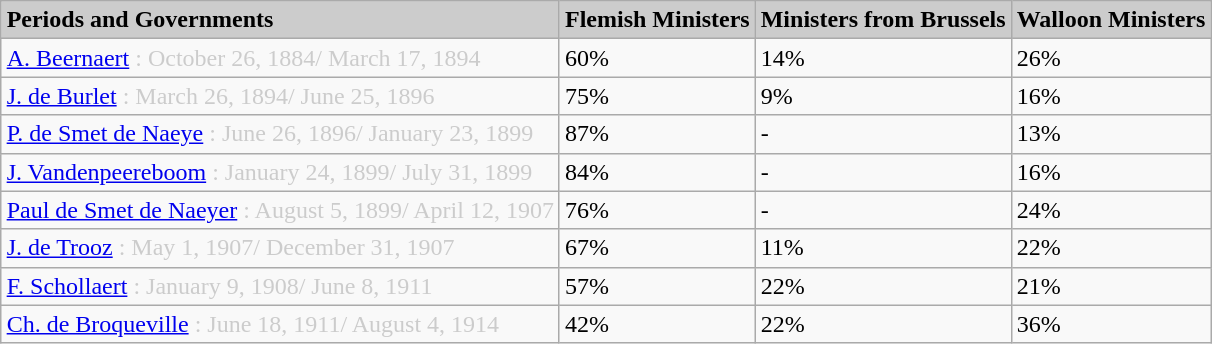<table class=wikitable style="margin: 1em auto;">
<tr style="background:#ccc;">
<td><strong>Periods and Governments</strong></td>
<td><strong>Flemish Ministers</strong></td>
<td><strong>Ministers from Brussels</strong></td>
<td><strong>Walloon Ministers</strong></td>
</tr>
<tr>
<td style="color:#ccc;"><a href='#'>A. Beernaert</a>  :   October 26, 1884/  March 17, 1894</td>
<td>60%</td>
<td>14%</td>
<td>26%</td>
</tr>
<tr>
<td style="color:#ccc;"><a href='#'>J. de Burlet</a>        :   March 26, 1894/ June 25, 1896</td>
<td>75%</td>
<td>9%</td>
<td>16%</td>
</tr>
<tr>
<td style="color:#ccc;"><a href='#'>P. de Smet de Naeye</a> :  June 26, 1896/  January 23, 1899</td>
<td>87%</td>
<td>-</td>
<td>13%</td>
</tr>
<tr>
<td style="color:#ccc;"><a href='#'>J. Vandenpeereboom</a> : January 24, 1899/ July 31, 1899</td>
<td>84%</td>
<td>-</td>
<td>16%</td>
</tr>
<tr>
<td style="color:#ccc;"><a href='#'>Paul de Smet de Naeyer</a>  :  August 5, 1899/  April 12, 1907</td>
<td>76%</td>
<td>-</td>
<td>24%</td>
</tr>
<tr>
<td style="color:#ccc;"><a href='#'>J. de Trooz</a> :  May 1, 1907/  December 31, 1907</td>
<td>67%</td>
<td>11%</td>
<td>22%</td>
</tr>
<tr>
<td style="color:#ccc;"><a href='#'>F. Schollaert</a> :   January 9, 1908/  June 8, 1911</td>
<td>57%</td>
<td>22%</td>
<td>21%</td>
</tr>
<tr>
<td style="color:#ccc;"><a href='#'>Ch. de Broqueville</a> :  June 18, 1911/ August 4, 1914</td>
<td>42%</td>
<td>22%</td>
<td>36%</td>
</tr>
</table>
